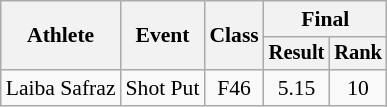<table class="wikitable" style="text-align:center; font-size:90%">
<tr>
<th rowspan="2">Athlete</th>
<th rowspan="2">Event</th>
<th rowspan="2">Class</th>
<th colspan="2">Final</th>
</tr>
<tr style="font-size:95%">
<th>Result</th>
<th>Rank</th>
</tr>
<tr>
<td align="left">Laiba Safraz</td>
<td>Shot Put</td>
<td>F46</td>
<td>5.15</td>
<td>10</td>
</tr>
</table>
